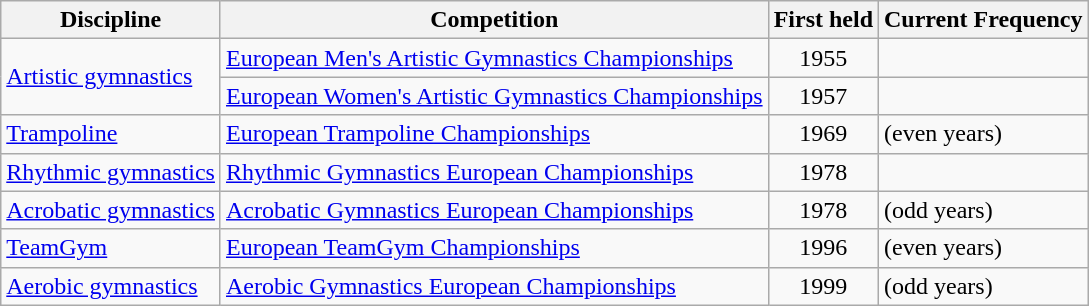<table class="wikitable sortable">
<tr>
<th>Discipline</th>
<th>Competition</th>
<th>First held</th>
<th>Current Frequency</th>
</tr>
<tr>
<td rowspan=2><a href='#'>Artistic gymnastics</a></td>
<td><a href='#'>European Men's Artistic Gymnastics Championships</a></td>
<td align=center>1955</td>
<td></td>
</tr>
<tr>
<td><a href='#'>European Women's Artistic Gymnastics Championships</a></td>
<td align=center>1957</td>
<td></td>
</tr>
<tr>
<td><a href='#'>Trampoline</a></td>
<td><a href='#'>European Trampoline Championships</a></td>
<td align=center>1969</td>
<td> (even years)</td>
</tr>
<tr>
<td><a href='#'>Rhythmic gymnastics</a></td>
<td><a href='#'>Rhythmic Gymnastics European Championships</a></td>
<td align=center>1978</td>
<td></td>
</tr>
<tr>
<td><a href='#'>Acrobatic gymnastics</a></td>
<td><a href='#'>Acrobatic Gymnastics European Championships</a></td>
<td align=center>1978</td>
<td> (odd years)</td>
</tr>
<tr>
<td><a href='#'>TeamGym</a></td>
<td><a href='#'>European TeamGym Championships</a></td>
<td align=center>1996</td>
<td> (even years)</td>
</tr>
<tr>
<td><a href='#'>Aerobic gymnastics</a></td>
<td><a href='#'>Aerobic Gymnastics European Championships</a></td>
<td align=center>1999</td>
<td> (odd years)</td>
</tr>
</table>
